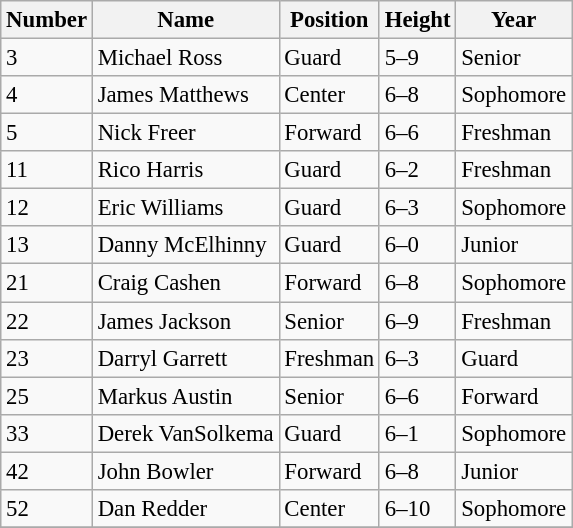<table class="wikitable" style="font-size: 95%;">
<tr>
<th>Number</th>
<th>Name</th>
<th>Position</th>
<th>Height</th>
<th>Year</th>
</tr>
<tr>
<td>3</td>
<td>Michael Ross</td>
<td>Guard</td>
<td>5–9</td>
<td>Senior</td>
</tr>
<tr>
<td>4</td>
<td>James Matthews</td>
<td>Center</td>
<td>6–8</td>
<td>Sophomore</td>
</tr>
<tr>
<td>5</td>
<td>Nick Freer</td>
<td>Forward</td>
<td>6–6</td>
<td>Freshman</td>
</tr>
<tr>
<td>11</td>
<td>Rico Harris</td>
<td>Guard</td>
<td>6–2</td>
<td>Freshman</td>
</tr>
<tr>
<td>12</td>
<td>Eric Williams</td>
<td>Guard</td>
<td>6–3</td>
<td>Sophomore</td>
</tr>
<tr>
<td>13</td>
<td>Danny McElhinny</td>
<td>Guard</td>
<td>6–0</td>
<td>Junior</td>
</tr>
<tr>
<td>21</td>
<td>Craig Cashen</td>
<td>Forward</td>
<td>6–8</td>
<td>Sophomore</td>
</tr>
<tr>
<td>22</td>
<td>James Jackson</td>
<td>Senior</td>
<td>6–9</td>
<td>Freshman</td>
</tr>
<tr>
<td>23</td>
<td>Darryl Garrett</td>
<td>Freshman</td>
<td>6–3</td>
<td>Guard</td>
</tr>
<tr>
<td>25</td>
<td>Markus Austin</td>
<td>Senior</td>
<td>6–6</td>
<td>Forward</td>
</tr>
<tr>
<td>33</td>
<td>Derek VanSolkema</td>
<td>Guard</td>
<td>6–1</td>
<td>Sophomore</td>
</tr>
<tr>
<td>42</td>
<td>John Bowler</td>
<td>Forward</td>
<td>6–8</td>
<td>Junior</td>
</tr>
<tr>
<td>52</td>
<td>Dan Redder</td>
<td>Center</td>
<td>6–10</td>
<td>Sophomore</td>
</tr>
<tr>
</tr>
</table>
